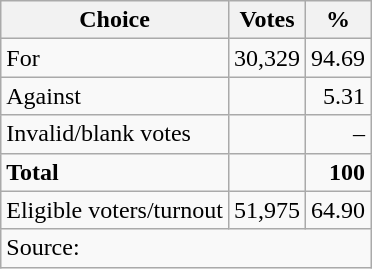<table class=wikitable style=text-align:right>
<tr>
<th>Choice</th>
<th>Votes</th>
<th>%</th>
</tr>
<tr>
<td align=left>For</td>
<td>30,329</td>
<td>94.69</td>
</tr>
<tr>
<td align=left>Against</td>
<td></td>
<td>5.31</td>
</tr>
<tr>
<td align=left>Invalid/blank votes</td>
<td></td>
<td>–</td>
</tr>
<tr>
<td align=left><strong>Total</strong></td>
<td></td>
<td><strong>100</strong></td>
</tr>
<tr>
<td align=left>Eligible voters/turnout</td>
<td>51,975</td>
<td>64.90</td>
</tr>
<tr>
<td align=left colspan=3>Source: </td>
</tr>
</table>
